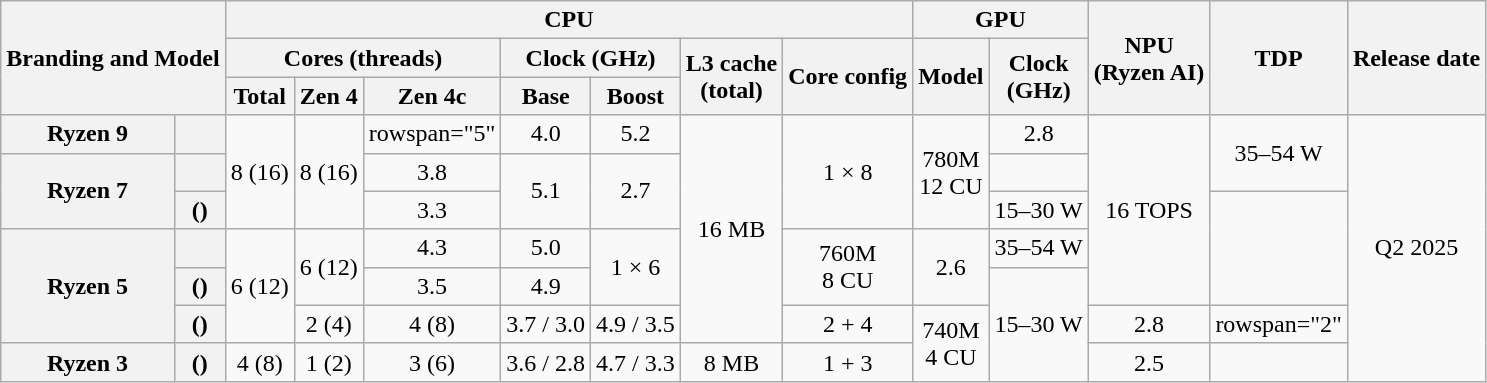<table class="wikitable nowrap" style="text-align:center;">
<tr>
<th colspan="2" rowspan="3">Branding and Model</th>
<th colspan="7">CPU</th>
<th colspan="2">GPU</th>
<th rowspan="3">NPU<br>(Ryzen AI)</th>
<th rowspan="3">TDP</th>
<th rowspan="3">Release date</th>
</tr>
<tr>
<th colspan="3">Cores (threads)</th>
<th colspan="2">Clock (GHz)</th>
<th rowspan="2">L3 cache<br>(total)</th>
<th rowspan="2">Core config</th>
<th rowspan="2">Model</th>
<th rowspan="2">Clock<br>(GHz)</th>
</tr>
<tr>
<th>Total</th>
<th>Zen 4</th>
<th>Zen 4c</th>
<th>Base</th>
<th>Boost</th>
</tr>
<tr>
<th>Ryzen 9</th>
<th></th>
<td rowspan="3">8 (16)</td>
<td rowspan="3">8 (16)</td>
<td>rowspan="5" </td>
<td>4.0</td>
<td>5.2</td>
<td rowspan="6">16 MB</td>
<td rowspan="3">1 × 8</td>
<td rowspan="3">780M<br>12 CU</td>
<td>2.8</td>
<td rowspan="5">16 TOPS</td>
<td rowspan="2">35–54 W</td>
<td rowspan="7">Q2 2025</td>
</tr>
<tr>
<th rowspan="2">Ryzen 7</th>
<th></th>
<td>3.8</td>
<td rowspan="2">5.1</td>
<td rowspan="2">2.7</td>
</tr>
<tr>
<th>()<br></th>
<td>3.3</td>
<td>15–30 W</td>
</tr>
<tr>
<th rowspan="3">Ryzen 5</th>
<th></th>
<td rowspan="3">6 (12)</td>
<td rowspan="2">6 (12)</td>
<td>4.3</td>
<td>5.0</td>
<td rowspan="2">1 × 6</td>
<td rowspan="2">760M<br>8 CU</td>
<td rowspan="2">2.6</td>
<td>35–54 W</td>
</tr>
<tr>
<th>()<br></th>
<td>3.5</td>
<td>4.9</td>
<td rowspan="3">15–30 W</td>
</tr>
<tr>
<th>()<br></th>
<td>2 (4)</td>
<td>4 (8)</td>
<td>3.7 / 3.0</td>
<td>4.9 / 3.5</td>
<td>2 + 4</td>
<td rowspan="2">740M<br>4 CU</td>
<td>2.8</td>
<td>rowspan="2" </td>
</tr>
<tr>
<th>Ryzen 3</th>
<th>()<br></th>
<td>4 (8)</td>
<td>1 (2)</td>
<td>3 (6)</td>
<td>3.6 / 2.8</td>
<td>4.7 / 3.3</td>
<td>8 MB</td>
<td>1 + 3</td>
<td>2.5</td>
</tr>
</table>
